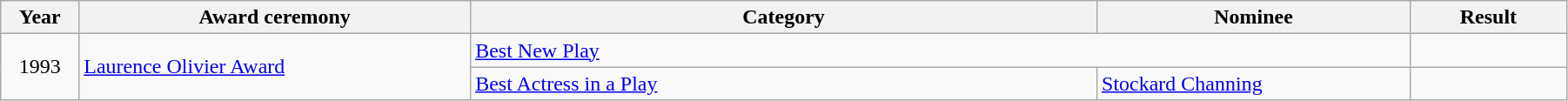<table class="wikitable" style="width:95%;">
<tr>
<th style="width:5%;">Year</th>
<th style="width:25%;">Award ceremony</th>
<th style="width:40%;">Category</th>
<th style="width:20%;">Nominee</th>
<th style="width:10%;">Result</th>
</tr>
<tr>
<td rowspan="2" style="text-align:center;">1993</td>
<td rowspan="2"><a href='#'>Laurence Olivier Award</a></td>
<td colspan="2"><a href='#'>Best New Play</a></td>
<td></td>
</tr>
<tr>
<td><a href='#'>Best Actress in a Play</a></td>
<td><a href='#'>Stockard Channing</a></td>
<td></td>
</tr>
</table>
